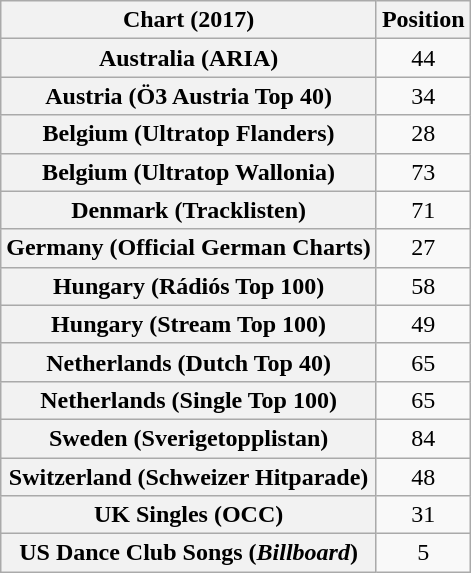<table class="wikitable sortable plainrowheaders" style="text-align:center">
<tr>
<th scope="col">Chart (2017)</th>
<th scope="col">Position</th>
</tr>
<tr>
<th scope="row">Australia (ARIA)</th>
<td>44</td>
</tr>
<tr>
<th scope="row">Austria (Ö3 Austria Top 40)</th>
<td>34</td>
</tr>
<tr>
<th scope="row">Belgium (Ultratop Flanders)</th>
<td>28</td>
</tr>
<tr>
<th scope="row">Belgium (Ultratop Wallonia)</th>
<td>73</td>
</tr>
<tr>
<th scope="row">Denmark (Tracklisten)</th>
<td>71</td>
</tr>
<tr>
<th scope="row">Germany (Official German Charts)</th>
<td>27</td>
</tr>
<tr>
<th scope="row">Hungary (Rádiós Top 100)</th>
<td>58</td>
</tr>
<tr>
<th scope="row">Hungary (Stream Top 100)</th>
<td>49</td>
</tr>
<tr>
<th scope="row">Netherlands (Dutch Top 40)</th>
<td>65</td>
</tr>
<tr>
<th scope="row">Netherlands (Single Top 100)</th>
<td>65</td>
</tr>
<tr>
<th scope="row">Sweden (Sverigetopplistan)</th>
<td>84</td>
</tr>
<tr>
<th scope="row">Switzerland (Schweizer Hitparade)</th>
<td>48</td>
</tr>
<tr>
<th scope="row">UK Singles (OCC)</th>
<td>31</td>
</tr>
<tr>
<th scope="row">US Dance Club Songs (<em>Billboard</em>)</th>
<td>5</td>
</tr>
</table>
